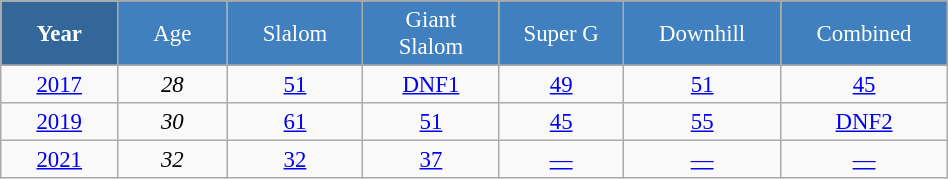<table class="wikitable" style="font-size:95%; text-align:center; border:grey solid 1px; border-collapse:collapse;" width="50%">
<tr style="background-color:#369; color:white;">
<td rowspan="2" colspan="1" width="5%"><strong>Year</strong></td>
</tr>
<tr style="background-color:#4180be; color:white;">
<td width="5%">Age</td>
<td width="5%">Slalom</td>
<td width="5%">Giant<br>Slalom</td>
<td width="5%">Super G</td>
<td width="5%">Downhill</td>
<td width="5%">Combined</td>
</tr>
<tr style="background-color:#8CB2D8; color:white;">
</tr>
<tr>
<td><a href='#'>2017</a></td>
<td><em>28</em></td>
<td><a href='#'>51</a></td>
<td><a href='#'>DNF1</a></td>
<td><a href='#'>49</a></td>
<td><a href='#'>51</a></td>
<td><a href='#'>45</a></td>
</tr>
<tr>
<td><a href='#'>2019</a></td>
<td><em>30</em></td>
<td><a href='#'>61</a></td>
<td><a href='#'>51</a></td>
<td><a href='#'>45</a></td>
<td><a href='#'>55</a></td>
<td><a href='#'>DNF2</a></td>
</tr>
<tr>
<td><a href='#'>2021</a></td>
<td><em>32</em></td>
<td><a href='#'>32</a></td>
<td><a href='#'>37</a></td>
<td><a href='#'>—</a></td>
<td><a href='#'>—</a></td>
<td><a href='#'>—</a></td>
</tr>
</table>
